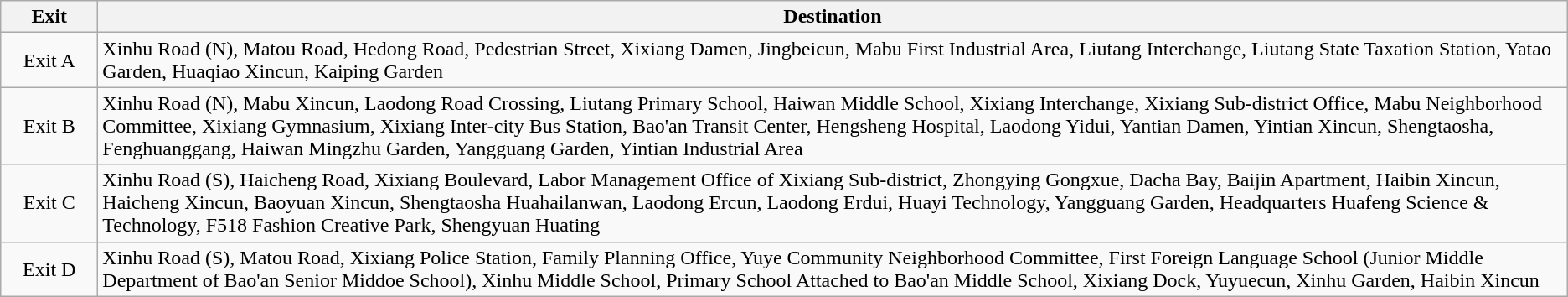<table class="wikitable">
<tr>
<th style="width:70px">Exit</th>
<th>Destination</th>
</tr>
<tr>
<td align="center">Exit A</td>
<td>Xinhu Road (N), Matou Road, Hedong Road, Pedestrian Street, Xixiang Damen, Jingbeicun, Mabu First Industrial Area, Liutang Interchange, Liutang State Taxation Station, Yatao Garden, Huaqiao Xincun, Kaiping Garden</td>
</tr>
<tr>
<td align="center">Exit B</td>
<td>Xinhu Road (N), Mabu Xincun, Laodong Road Crossing, Liutang Primary School, Haiwan Middle School, Xixiang Interchange, Xixiang Sub-district Office, Mabu Neighborhood Committee, Xixiang Gymnasium, Xixiang Inter-city Bus Station, Bao'an Transit Center, Hengsheng Hospital, Laodong Yidui, Yantian Damen, Yintian Xincun, Shengtaosha, Fenghuanggang, Haiwan Mingzhu Garden, Yangguang Garden, Yintian Industrial Area</td>
</tr>
<tr>
<td align="center">Exit C</td>
<td>Xinhu Road (S), Haicheng Road, Xixiang Boulevard, Labor Management Office of Xixiang Sub-district, Zhongying Gongxue, Dacha Bay, Baijin Apartment, Haibin Xincun, Haicheng Xincun, Baoyuan Xincun, Shengtaosha Huahailanwan, Laodong Ercun, Laodong Erdui, Huayi Technology, Yangguang Garden, Headquarters Huafeng Science & Technology, F518 Fashion Creative Park, Shengyuan Huating</td>
</tr>
<tr>
<td align="center">Exit D</td>
<td>Xinhu Road (S), Matou Road, Xixiang Police Station, Family Planning Office, Yuye Community Neighborhood Committee, First Foreign Language School (Junior Middle Department of Bao'an Senior Middoe School), Xinhu Middle School, Primary School Attached to Bao'an Middle School, Xixiang Dock, Yuyuecun, Xinhu Garden, Haibin Xincun</td>
</tr>
</table>
